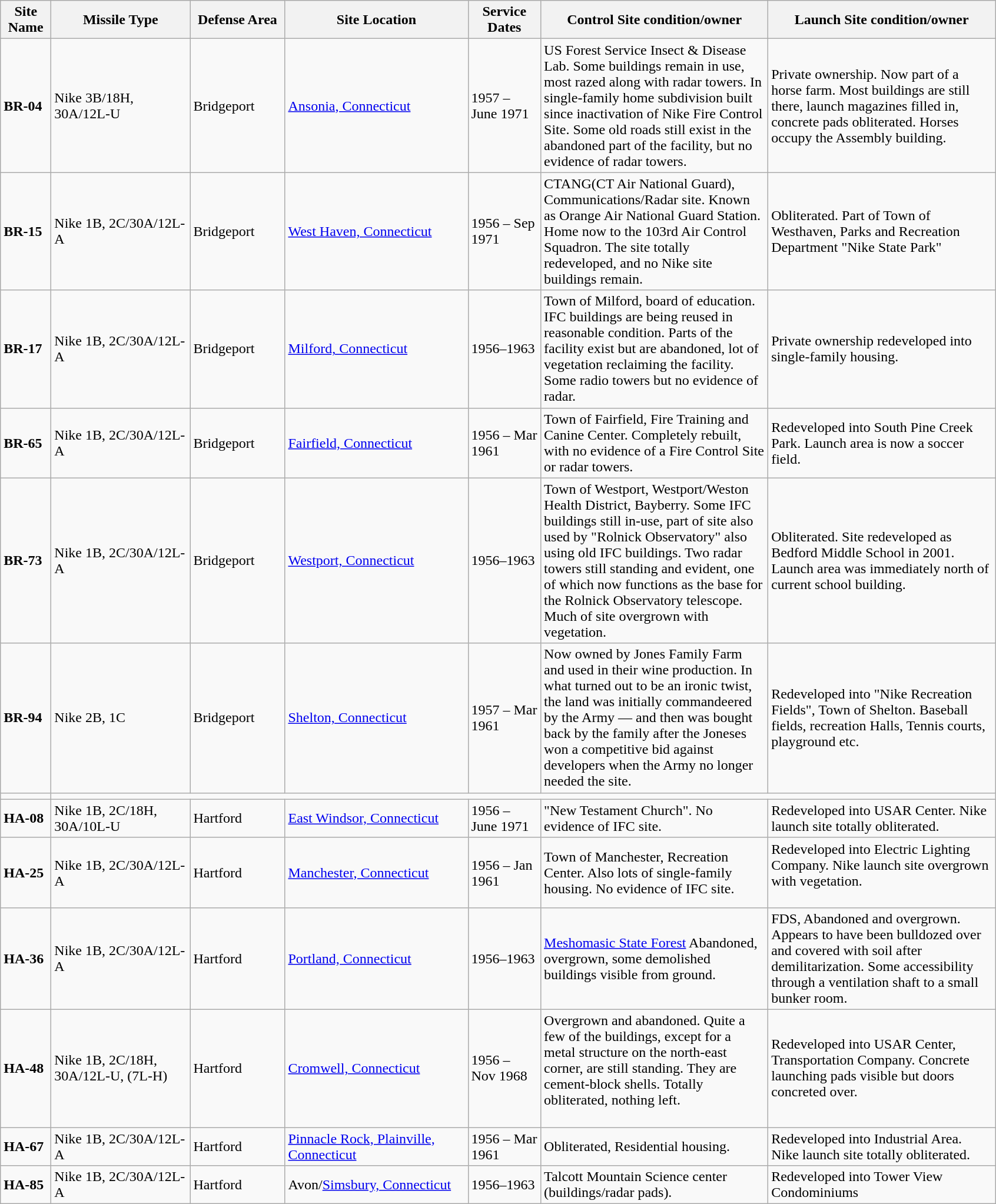<table class="wikitable sortable">
<tr>
<th scope="col" style="width:50px;">Site Name</th>
<th scope="col" style="width:150px;">Missile Type</th>
<th scope="col" style="width:100px;">Defense Area</th>
<th scope="col" style="width:200px;">Site Location</th>
<th scope="col" style="width:75px;">Service Dates</th>
<th scope="col" style="width:250px;">Control Site condition/owner</th>
<th scope="col" style="width:250px;">Launch Site condition/owner</th>
</tr>
<tr>
<td><strong>BR-04</strong></td>
<td>Nike 3B/18H, 30A/12L-U</td>
<td>Bridgeport</td>
<td><a href='#'>Ansonia, Connecticut</a></td>
<td>1957 – June 1971</td>
<td>US Forest Service Insect & Disease Lab. Some buildings remain in use, most razed along with radar towers. In single-family home subdivision built since inactivation of Nike Fire Control Site. Some old roads still exist in the abandoned part of the facility, but no evidence of radar towers.<br></td>
<td>Private ownership. Now part of a horse farm. Most buildings are still there, launch magazines filled in, concrete pads obliterated. Horses occupy the Assembly building.<br></td>
</tr>
<tr>
<td><strong>BR-15</strong></td>
<td>Nike 1B, 2C/30A/12L-A</td>
<td>Bridgeport</td>
<td><a href='#'>West Haven, Connecticut</a></td>
<td>1956 – Sep 1971</td>
<td>CTANG(CT Air National Guard), Communications/Radar site. Known as Orange Air National Guard Station. Home now to the 103rd Air Control Squadron. The site totally redeveloped, and no Nike site buildings remain.<br></td>
<td>Obliterated. Part of Town of Westhaven, Parks and Recreation Department "Nike State Park"<br></td>
</tr>
<tr>
<td><strong>BR-17</strong></td>
<td>Nike 1B, 2C/30A/12L-A</td>
<td>Bridgeport</td>
<td><a href='#'>Milford, Connecticut</a></td>
<td>1956–1963</td>
<td>Town of Milford, board of education. IFC buildings are being reused in reasonable condition. Parts of the facility exist but are abandoned, lot of vegetation reclaiming the facility. Some radio towers but no evidence of radar. <br></td>
<td>Private ownership redeveloped into single-family housing.<br></td>
</tr>
<tr>
<td><strong>BR-65</strong></td>
<td>Nike 1B, 2C/30A/12L-A</td>
<td>Bridgeport</td>
<td><a href='#'>Fairfield, Connecticut</a></td>
<td>1956 – Mar 1961</td>
<td>Town of Fairfield, Fire Training and Canine Center. Completely rebuilt, with no evidence of a Fire Control Site or radar towers.<br></td>
<td>Redeveloped into South Pine Creek Park. Launch area is now a soccer field.<br></td>
</tr>
<tr>
<td><strong>BR-73</strong></td>
<td>Nike 1B, 2C/30A/12L-A</td>
<td>Bridgeport</td>
<td><a href='#'>Westport, Connecticut</a></td>
<td>1956–1963</td>
<td>Town of Westport, Westport/Weston Health District, Bayberry. Some IFC buildings still in-use, part of site also used by "Rolnick Observatory" also using old IFC buildings. Two radar towers still standing and evident, one of which now functions as the base for the Rolnick Observatory telescope. Much of site overgrown with vegetation.<br></td>
<td>Obliterated. Site redeveloped as Bedford Middle School in 2001. Launch area was immediately north of current school building. <br></td>
</tr>
<tr>
<td><strong>BR-94</strong></td>
<td>Nike 2B, 1C</td>
<td>Bridgeport</td>
<td><a href='#'>Shelton, Connecticut</a></td>
<td>1957 – Mar 1961</td>
<td>Now owned by Jones Family Farm and used in their wine production. In what turned out to be an ironic twist, the land was initially commandeered by the Army — and then was bought back by the family after the Joneses won a competitive bid against developers when the Army no longer needed the site.<br></td>
<td>Redeveloped into "Nike Recreation Fields", Town of Shelton. Baseball fields, recreation Halls, Tennis courts, playground etc.<br></td>
</tr>
<tr>
<td></td>
</tr>
<tr>
<td><strong>HA-08</strong></td>
<td>Nike 1B, 2C/18H, 30A/10L-U</td>
<td>Hartford</td>
<td><a href='#'>East Windsor, Connecticut</a></td>
<td>1956 – June 1971</td>
<td>"New Testament Church". No evidence of IFC site.<br></td>
<td>Redeveloped into USAR Center. Nike launch site totally obliterated.<br></td>
</tr>
<tr>
<td><strong>HA-25</strong></td>
<td>Nike 1B, 2C/30A/12L-A</td>
<td>Hartford</td>
<td><a href='#'>Manchester, Connecticut</a></td>
<td>1956 – Jan 1961</td>
<td>Town of Manchester, Recreation Center. Also lots of single-family housing. No evidence of IFC site.<br></td>
<td>Redeveloped into Electric Lighting Company. Nike launch site overgrown with vegetation.<br><br></td>
</tr>
<tr>
<td><strong>HA-36</strong></td>
<td>Nike 1B, 2C/30A/12L-A</td>
<td>Hartford</td>
<td><a href='#'>Portland, Connecticut</a></td>
<td>1956–1963</td>
<td><a href='#'>Meshomasic State Forest</a> Abandoned, overgrown, some demolished buildings visible from ground.<br></td>
<td>FDS, Abandoned and overgrown. Appears to have been bulldozed over and covered with soil after demilitarization. Some accessibility through a ventilation shaft to a small bunker room. <br></td>
</tr>
<tr>
<td><strong>HA-48</strong></td>
<td>Nike 1B, 2C/18H, 30A/12L-U, (7L-H)</td>
<td>Hartford</td>
<td><a href='#'>Cromwell, Connecticut</a></td>
<td>1956 – Nov 1968</td>
<td>Overgrown and abandoned. Quite a few of the buildings, except for a metal structure on the north-east corner, are still standing. They are cement-block shells. Totally obliterated, nothing left.<br><br>
</td>
<td>Redeveloped into USAR Center, Transportation Company. Concrete launching pads visible but doors concreted over.<br></td>
</tr>
<tr>
<td><strong>HA-67</strong></td>
<td>Nike 1B, 2C/30A/12L-A</td>
<td>Hartford</td>
<td><a href='#'>Pinnacle Rock, Plainville, Connecticut</a></td>
<td>1956 – Mar 1961</td>
<td>Obliterated, Residential housing.<br></td>
<td>Redeveloped into Industrial Area. Nike launch site totally obliterated.<br></td>
</tr>
<tr>
<td><strong>HA-85</strong></td>
<td>Nike 1B, 2C/30A/12L-A</td>
<td>Hartford</td>
<td>Avon/<a href='#'>Simsbury, Connecticut</a></td>
<td>1956–1963</td>
<td>Talcott Mountain Science center (buildings/radar pads).<br></td>
<td>Redeveloped into Tower View Condominiums<br></td>
</tr>
</table>
